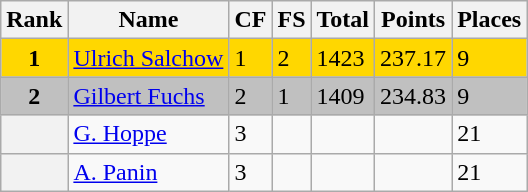<table class="wikitable">
<tr>
<th>Rank</th>
<th>Name</th>
<th>CF</th>
<th>FS</th>
<th>Total</th>
<th>Points</th>
<th>Places</th>
</tr>
<tr bgcolor=gold>
<td align=center><strong>1</strong></td>
<td> <a href='#'>Ulrich Salchow</a></td>
<td>1</td>
<td>2</td>
<td>1423</td>
<td>237.17</td>
<td>9</td>
</tr>
<tr bgcolor=silver>
<td align=center><strong>2</strong></td>
<td> <a href='#'>Gilbert Fuchs</a></td>
<td>2</td>
<td>1</td>
<td>1409</td>
<td>234.83</td>
<td>9</td>
</tr>
<tr>
<th></th>
<td> <a href='#'>G. Hoppe</a></td>
<td>3</td>
<td></td>
<td></td>
<td></td>
<td>21</td>
</tr>
<tr>
<th></th>
<td> <a href='#'>A. Panin</a></td>
<td>3</td>
<td></td>
<td></td>
<td></td>
<td>21</td>
</tr>
</table>
